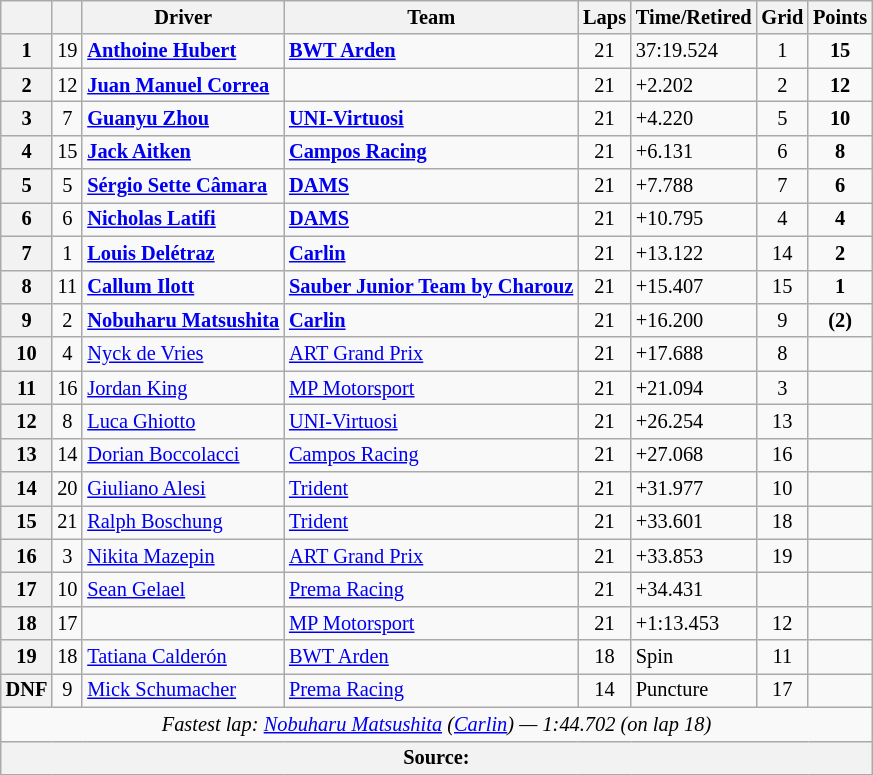<table class="wikitable" style="font-size: 85%;">
<tr>
<th></th>
<th></th>
<th>Driver</th>
<th>Team</th>
<th>Laps</th>
<th>Time/Retired</th>
<th>Grid</th>
<th>Points</th>
</tr>
<tr>
<th>1</th>
<td align="center">19</td>
<td> <strong><a href='#'>Anthoine Hubert</a></strong></td>
<td><strong><a href='#'>BWT Arden</a></strong></td>
<td align="center">21</td>
<td>37:19.524</td>
<td align="center">1</td>
<td align="center"><strong>15</strong></td>
</tr>
<tr>
<th>2</th>
<td align="center">12</td>
<td> <strong><a href='#'>Juan Manuel Correa</a></strong></td>
<td><strong></strong></td>
<td align="center">21</td>
<td>+2.202</td>
<td align="center">2</td>
<td align="center"><strong>12</strong></td>
</tr>
<tr>
<th>3</th>
<td align="center">7</td>
<td> <strong><a href='#'>Guanyu Zhou</a></strong></td>
<td><strong><a href='#'>UNI-Virtuosi</a></strong></td>
<td align="center">21</td>
<td>+4.220</td>
<td align="center">5</td>
<td align="center"><strong>10</strong></td>
</tr>
<tr>
<th>4</th>
<td align="center">15</td>
<td> <strong><a href='#'>Jack Aitken</a></strong></td>
<td><strong><a href='#'>Campos Racing</a></strong></td>
<td align="center">21</td>
<td>+6.131</td>
<td align="center">6</td>
<td align="center"><strong>8</strong></td>
</tr>
<tr>
<th>5</th>
<td align="center">5</td>
<td> <strong><a href='#'>Sérgio Sette Câmara</a></strong></td>
<td><strong><a href='#'>DAMS</a></strong></td>
<td align="center">21</td>
<td>+7.788</td>
<td align="center">7</td>
<td align="center"><strong>6</strong></td>
</tr>
<tr>
<th>6</th>
<td align="center">6</td>
<td> <strong><a href='#'>Nicholas Latifi</a></strong></td>
<td><strong><a href='#'>DAMS</a></strong></td>
<td align="center">21</td>
<td>+10.795</td>
<td align="center">4</td>
<td align="center"><strong>4</strong></td>
</tr>
<tr>
<th>7</th>
<td align="center">1</td>
<td> <strong><a href='#'>Louis Delétraz</a></strong></td>
<td><strong><a href='#'>Carlin</a></strong></td>
<td align="center">21</td>
<td>+13.122</td>
<td align="center">14</td>
<td align="center"><strong>2</strong></td>
</tr>
<tr>
<th>8</th>
<td align="center">11</td>
<td> <strong><a href='#'>Callum Ilott</a></strong></td>
<td><strong><a href='#'>Sauber Junior Team by Charouz</a></strong></td>
<td align="center">21</td>
<td>+15.407</td>
<td align="center">15</td>
<td align="center"><strong>1</strong></td>
</tr>
<tr>
<th>9</th>
<td align="center">2</td>
<td> <strong><a href='#'>Nobuharu Matsushita</a></strong></td>
<td><strong><a href='#'>Carlin</a></strong></td>
<td align="center">21</td>
<td>+16.200</td>
<td align="center">9</td>
<td align="center"><strong>(2)</strong></td>
</tr>
<tr>
<th>10</th>
<td align="center">4</td>
<td> <a href='#'>Nyck de Vries</a></td>
<td><a href='#'>ART Grand Prix</a></td>
<td align="center">21</td>
<td>+17.688</td>
<td align="center">8</td>
<td align="center"></td>
</tr>
<tr>
<th>11</th>
<td align="center">16</td>
<td> <a href='#'>Jordan King</a></td>
<td><a href='#'>MP Motorsport</a></td>
<td align="center">21</td>
<td>+21.094</td>
<td align="center">3</td>
<td align="center"></td>
</tr>
<tr>
<th>12</th>
<td align="center">8</td>
<td> <a href='#'>Luca Ghiotto</a></td>
<td><a href='#'>UNI-Virtuosi</a></td>
<td align="center">21</td>
<td>+26.254</td>
<td align="center">13</td>
<td align="center"></td>
</tr>
<tr>
<th>13</th>
<td align="center">14</td>
<td> <a href='#'>Dorian Boccolacci</a></td>
<td><a href='#'>Campos Racing</a></td>
<td align="center">21</td>
<td>+27.068</td>
<td align="center">16</td>
<td align="center"></td>
</tr>
<tr>
<th>14</th>
<td align="center">20</td>
<td> <a href='#'>Giuliano Alesi</a></td>
<td><a href='#'>Trident</a></td>
<td align="center">21</td>
<td>+31.977</td>
<td align="center">10</td>
<td align="center"></td>
</tr>
<tr>
<th>15</th>
<td align="center">21</td>
<td> <a href='#'>Ralph Boschung</a></td>
<td><a href='#'>Trident</a></td>
<td align="center">21</td>
<td>+33.601</td>
<td align="center">18</td>
<td align="center"></td>
</tr>
<tr>
<th>16</th>
<td align="center">3</td>
<td> <a href='#'>Nikita Mazepin</a></td>
<td><a href='#'>ART Grand Prix</a></td>
<td align="center">21</td>
<td>+33.853</td>
<td align="center">19</td>
<td align="center"></td>
</tr>
<tr>
<th>17</th>
<td align="center">10</td>
<td> <a href='#'>Sean Gelael</a></td>
<td><a href='#'>Prema Racing</a></td>
<td align="center">21</td>
<td>+34.431</td>
<td align="center"></td>
<td align="center"></td>
</tr>
<tr>
<th>18</th>
<td align="center">17</td>
<td></td>
<td><a href='#'>MP Motorsport</a></td>
<td align="center">21</td>
<td>+1:13.453</td>
<td align="center">12</td>
<td align="center"></td>
</tr>
<tr>
<th>19</th>
<td align="center">18</td>
<td> <a href='#'>Tatiana Calderón</a></td>
<td><a href='#'>BWT Arden</a></td>
<td align="center">18</td>
<td>Spin</td>
<td align="center">11</td>
<td align="center"></td>
</tr>
<tr>
<th>DNF</th>
<td align="center">9</td>
<td> <a href='#'>Mick Schumacher</a></td>
<td><a href='#'>Prema Racing</a></td>
<td align="center">14</td>
<td>Puncture</td>
<td align="center">17</td>
<td align="center"></td>
</tr>
<tr>
<td colspan="8" align="center"><em>Fastest lap: <a href='#'>Nobuharu Matsushita</a> (<a href='#'>Carlin</a>) — 1:44.702 (on lap 18)</em></td>
</tr>
<tr>
<th colspan="8">Source:</th>
</tr>
</table>
